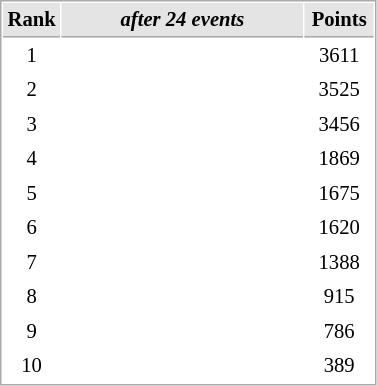<table cellspacing="1" cellpadding="3" style="border:1px solid #AAAAAA;font-size:86%">
<tr bgcolor="#E4E4E4">
<th style="border-bottom:1px solid #AAAAAA" width=10>Rank</th>
<th style="border-bottom:1px solid #AAAAAA" width=155><em>after 24 events</em></th>
<th style="border-bottom:1px solid #AAAAAA" width=40>Points</th>
</tr>
<tr>
<td align=center>1</td>
<td></td>
<td align=center>3611</td>
</tr>
<tr>
<td align=center>2</td>
<td></td>
<td align=center>3525</td>
</tr>
<tr>
<td align=center>3</td>
<td></td>
<td align=center>3456</td>
</tr>
<tr>
<td align=center>4</td>
<td></td>
<td align=center>1869</td>
</tr>
<tr>
<td align=center>5</td>
<td></td>
<td align=center>1675</td>
</tr>
<tr>
<td align=center>6</td>
<td></td>
<td align=center>1620</td>
</tr>
<tr>
<td align=center>7</td>
<td></td>
<td align=center>1388</td>
</tr>
<tr>
<td align=center>8</td>
<td></td>
<td align=center>915</td>
</tr>
<tr>
<td align=center>9</td>
<td></td>
<td align=center>786</td>
</tr>
<tr>
<td align=center>10</td>
<td></td>
<td align=center>389</td>
</tr>
</table>
